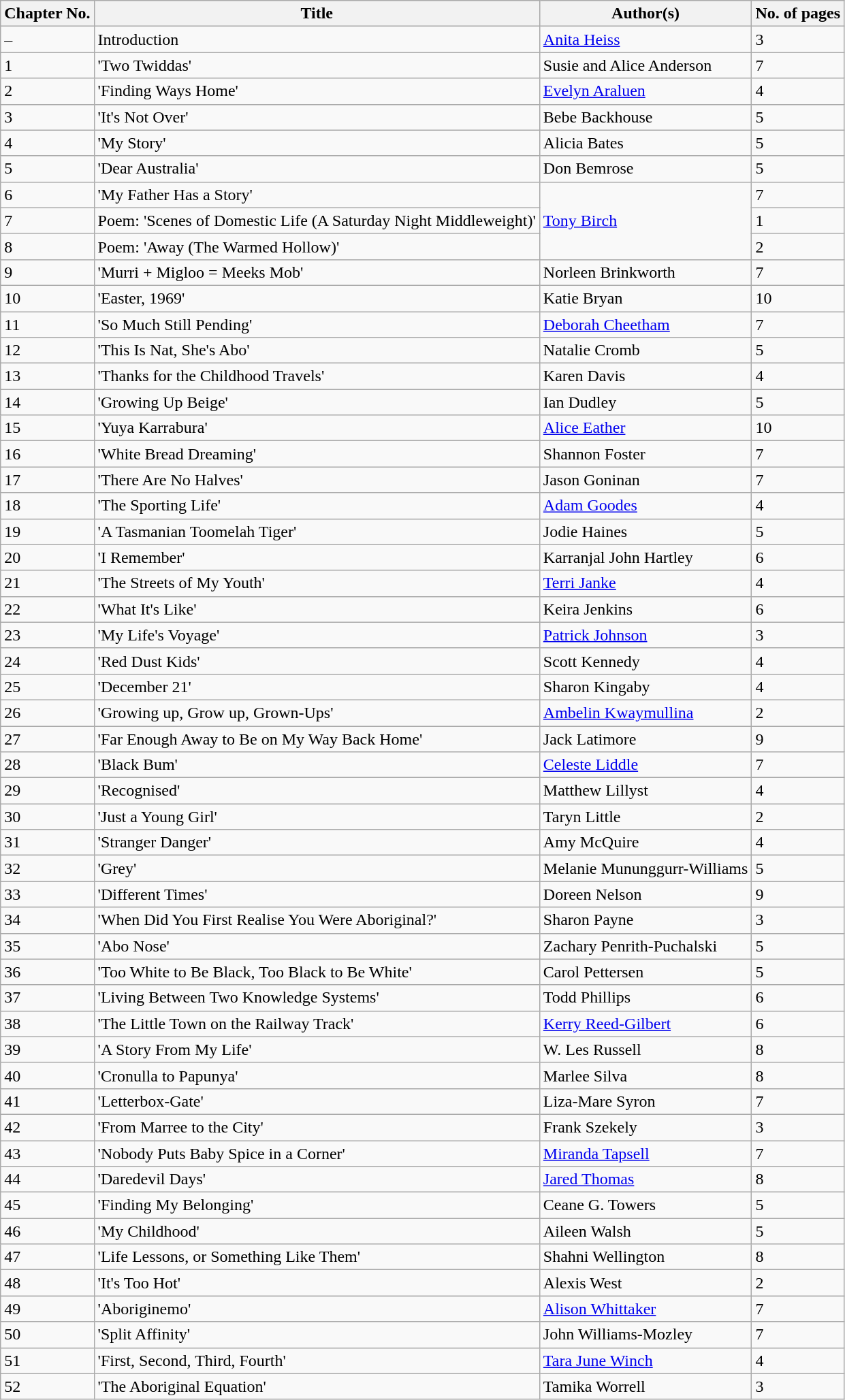<table class="wikitable sortable">
<tr>
<th>Chapter No.</th>
<th>Title</th>
<th>Author(s)</th>
<th>No. of pages</th>
</tr>
<tr>
<td>–</td>
<td>Introduction</td>
<td><a href='#'>Anita Heiss</a></td>
<td>3</td>
</tr>
<tr>
<td>1</td>
<td>'Two Twiddas'</td>
<td>Susie and Alice Anderson</td>
<td>7</td>
</tr>
<tr>
<td>2</td>
<td>'Finding Ways Home'</td>
<td><a href='#'>Evelyn Araluen</a></td>
<td>4</td>
</tr>
<tr>
<td>3</td>
<td>'It's Not Over'</td>
<td>Bebe Backhouse</td>
<td>5</td>
</tr>
<tr>
<td>4</td>
<td>'My Story'</td>
<td>Alicia Bates</td>
<td>5</td>
</tr>
<tr>
<td>5</td>
<td>'Dear Australia'</td>
<td>Don Bemrose</td>
<td>5</td>
</tr>
<tr>
<td>6</td>
<td>'My Father Has a Story'</td>
<td rowspan="3"><a href='#'>Tony Birch</a></td>
<td>7</td>
</tr>
<tr>
<td>7</td>
<td>Poem: 'Scenes of Domestic Life (A Saturday Night Middleweight)'</td>
<td>1</td>
</tr>
<tr>
<td>8</td>
<td>Poem: 'Away (The Warmed Hollow)'</td>
<td>2</td>
</tr>
<tr>
<td>9</td>
<td>'Murri + Migloo = Meeks Mob'</td>
<td>Norleen Brinkworth</td>
<td>7</td>
</tr>
<tr>
<td>10</td>
<td>'Easter, 1969'</td>
<td>Katie Bryan</td>
<td>10</td>
</tr>
<tr>
<td>11</td>
<td>'So Much Still Pending'</td>
<td><a href='#'>Deborah Cheetham</a></td>
<td>7</td>
</tr>
<tr>
<td>12</td>
<td>'This Is Nat, She's Abo'</td>
<td>Natalie Cromb</td>
<td>5</td>
</tr>
<tr>
<td>13</td>
<td>'Thanks for the Childhood Travels'</td>
<td>Karen Davis</td>
<td>4</td>
</tr>
<tr>
<td>14</td>
<td>'Growing Up Beige'</td>
<td>Ian Dudley</td>
<td>5</td>
</tr>
<tr>
<td>15</td>
<td>'Yuya Karrabura'</td>
<td><a href='#'>Alice Eather</a></td>
<td>10</td>
</tr>
<tr>
<td>16</td>
<td>'White Bread Dreaming'</td>
<td>Shannon Foster</td>
<td>7</td>
</tr>
<tr>
<td>17</td>
<td>'There Are No Halves'</td>
<td>Jason Goninan</td>
<td>7</td>
</tr>
<tr>
<td>18</td>
<td>'The Sporting Life'</td>
<td><a href='#'>Adam Goodes</a></td>
<td>4</td>
</tr>
<tr>
<td>19</td>
<td>'A Tasmanian Toomelah Tiger'</td>
<td>Jodie Haines</td>
<td>5</td>
</tr>
<tr>
<td>20</td>
<td>'I Remember'</td>
<td>Karranjal John Hartley</td>
<td>6</td>
</tr>
<tr>
<td>21</td>
<td>'The Streets of My Youth'</td>
<td><a href='#'>Terri Janke</a></td>
<td>4</td>
</tr>
<tr>
<td>22</td>
<td>'What It's Like'</td>
<td>Keira Jenkins</td>
<td>6</td>
</tr>
<tr>
<td>23</td>
<td>'My Life's Voyage'</td>
<td><a href='#'>Patrick Johnson</a></td>
<td>3</td>
</tr>
<tr>
<td>24</td>
<td>'Red Dust Kids'</td>
<td>Scott Kennedy</td>
<td>4</td>
</tr>
<tr>
<td>25</td>
<td>'December 21'</td>
<td>Sharon Kingaby</td>
<td>4</td>
</tr>
<tr>
<td>26</td>
<td>'Growing up, Grow up, Grown-Ups'</td>
<td><a href='#'>Ambelin Kwaymullina</a></td>
<td>2</td>
</tr>
<tr>
<td>27</td>
<td>'Far Enough Away to Be on My Way Back Home'</td>
<td>Jack Latimore</td>
<td>9</td>
</tr>
<tr>
<td>28</td>
<td>'Black Bum'</td>
<td><a href='#'>Celeste Liddle</a></td>
<td>7</td>
</tr>
<tr>
<td>29</td>
<td>'Recognised'</td>
<td>Matthew Lillyst</td>
<td>4</td>
</tr>
<tr>
<td>30</td>
<td>'Just a Young Girl'</td>
<td>Taryn Little</td>
<td>2</td>
</tr>
<tr>
<td>31</td>
<td>'Stranger Danger'</td>
<td>Amy McQuire</td>
<td>4</td>
</tr>
<tr>
<td>32</td>
<td>'Grey'</td>
<td>Melanie Mununggurr-Williams</td>
<td>5</td>
</tr>
<tr>
<td>33</td>
<td>'Different Times'</td>
<td>Doreen Nelson</td>
<td>9</td>
</tr>
<tr>
<td>34</td>
<td>'When Did You First Realise You Were Aboriginal?'</td>
<td>Sharon Payne</td>
<td>3</td>
</tr>
<tr>
<td>35</td>
<td>'Abo Nose'</td>
<td>Zachary Penrith-Puchalski</td>
<td>5</td>
</tr>
<tr>
<td>36</td>
<td>'Too White to Be Black, Too Black to Be White'</td>
<td>Carol Pettersen</td>
<td>5</td>
</tr>
<tr>
<td>37</td>
<td>'Living Between Two Knowledge Systems'</td>
<td>Todd Phillips</td>
<td>6</td>
</tr>
<tr>
<td>38</td>
<td>'The Little Town on the Railway Track'</td>
<td><a href='#'>Kerry Reed-Gilbert</a></td>
<td>6</td>
</tr>
<tr>
<td>39</td>
<td>'A Story From My Life'</td>
<td>W. Les Russell</td>
<td>8</td>
</tr>
<tr>
<td>40</td>
<td>'Cronulla to Papunya'</td>
<td>Marlee Silva</td>
<td>8</td>
</tr>
<tr>
<td>41</td>
<td>'Letterbox-Gate'</td>
<td>Liza-Mare Syron</td>
<td>7</td>
</tr>
<tr>
<td>42</td>
<td>'From Marree to the City'</td>
<td>Frank Szekely</td>
<td>3</td>
</tr>
<tr>
<td>43</td>
<td>'Nobody Puts Baby Spice in a Corner'</td>
<td><a href='#'>Miranda Tapsell</a></td>
<td>7</td>
</tr>
<tr>
<td>44</td>
<td>'Daredevil Days'</td>
<td><a href='#'>Jared Thomas</a></td>
<td>8</td>
</tr>
<tr>
<td>45</td>
<td>'Finding My Belonging'</td>
<td>Ceane G. Towers</td>
<td>5</td>
</tr>
<tr>
<td>46</td>
<td>'My Childhood'</td>
<td>Aileen Walsh</td>
<td>5</td>
</tr>
<tr>
<td>47</td>
<td>'Life Lessons, or Something Like Them'</td>
<td>Shahni Wellington</td>
<td>8</td>
</tr>
<tr>
<td>48</td>
<td>'It's Too Hot'</td>
<td>Alexis West</td>
<td>2</td>
</tr>
<tr>
<td>49</td>
<td>'Aboriginemo'</td>
<td><a href='#'>Alison Whittaker</a></td>
<td>7</td>
</tr>
<tr>
<td>50</td>
<td>'Split Affinity'</td>
<td>John Williams-Mozley</td>
<td>7</td>
</tr>
<tr>
<td>51</td>
<td>'First, Second, Third, Fourth'</td>
<td><a href='#'>Tara June Winch</a></td>
<td>4</td>
</tr>
<tr>
<td>52</td>
<td>'The Aboriginal Equation'</td>
<td>Tamika Worrell</td>
<td>3</td>
</tr>
</table>
